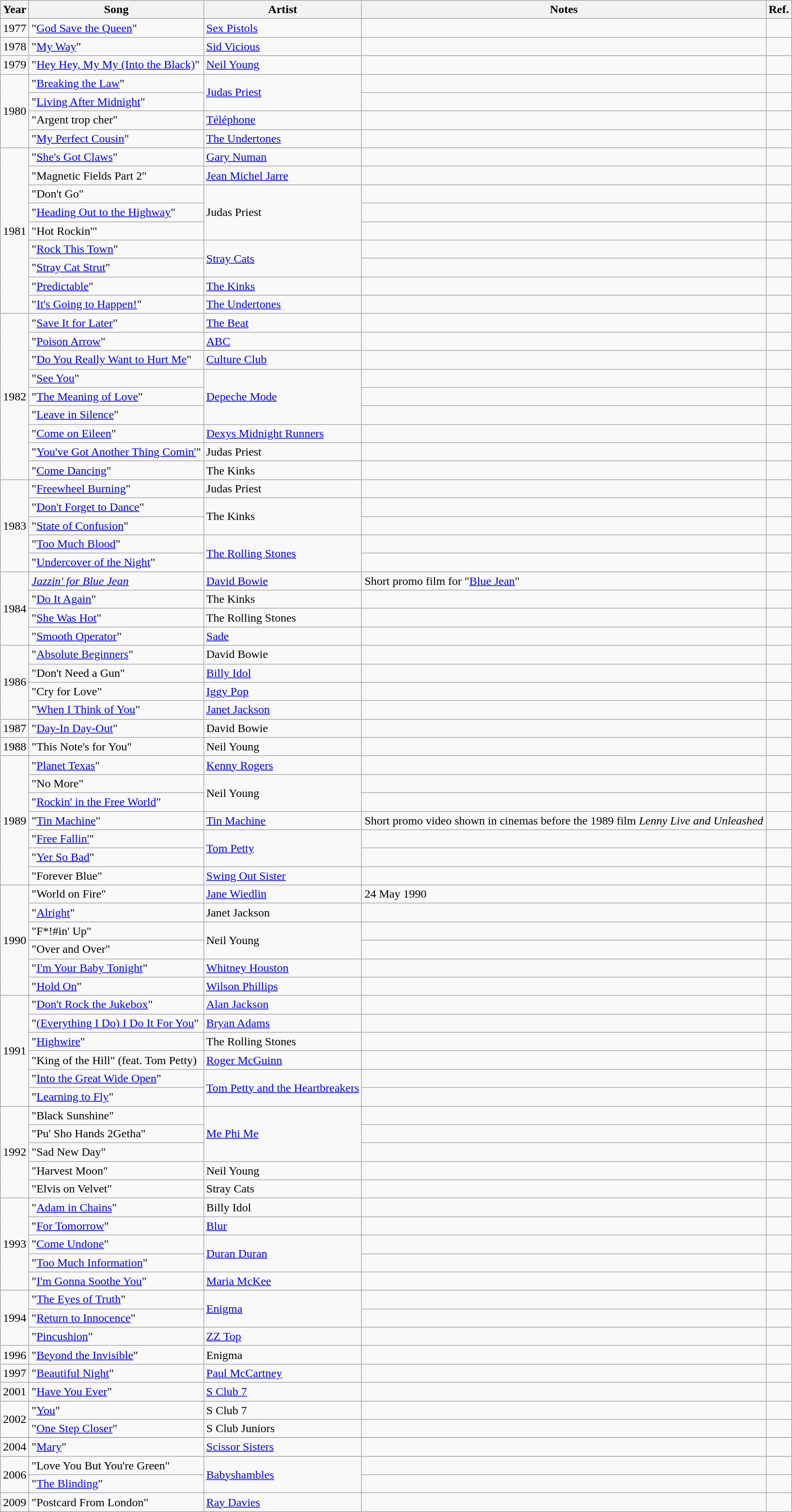<table class="wikitable sortable" border="1">
<tr>
<th scope="col">Year</th>
<th scope="col">Song</th>
<th scope="col">Artist</th>
<th scope="col" class="unsortable">Notes</th>
<th scope="col" class="unsortable">Ref.</th>
</tr>
<tr>
<td>1977</td>
<td>"<a href='#'>God Save the Queen</a>"</td>
<td><a href='#'>Sex Pistols</a></td>
<td></td>
<td></td>
</tr>
<tr>
<td>1978</td>
<td>"<a href='#'>My Way</a>"</td>
<td><a href='#'>Sid Vicious</a></td>
<td></td>
<td></td>
</tr>
<tr>
<td>1979</td>
<td>"<a href='#'>Hey Hey, My My (Into the Black)</a>"</td>
<td><a href='#'>Neil Young</a></td>
<td></td>
<td></td>
</tr>
<tr>
<td rowspan="4">1980</td>
<td>"<a href='#'>Breaking the Law</a>"</td>
<td rowspan="2"><a href='#'>Judas Priest</a></td>
<td></td>
<td></td>
</tr>
<tr>
<td>"<a href='#'>Living After Midnight</a>"</td>
<td></td>
<td></td>
</tr>
<tr>
<td>"Argent trop cher"</td>
<td><a href='#'>Téléphone</a></td>
<td></td>
<td></td>
</tr>
<tr>
<td>"<a href='#'>My Perfect Cousin</a>"</td>
<td><a href='#'>The Undertones</a></td>
<td></td>
<td></td>
</tr>
<tr>
<td rowspan="9">1981</td>
<td>"<a href='#'>She's Got Claws</a>"</td>
<td><a href='#'>Gary Numan</a></td>
<td></td>
<td></td>
</tr>
<tr>
<td>"Magnetic Fields Part 2"</td>
<td><a href='#'>Jean Michel Jarre</a></td>
<td></td>
<td></td>
</tr>
<tr>
<td>"Don't Go"</td>
<td rowspan="3">Judas Priest</td>
<td></td>
<td></td>
</tr>
<tr>
<td>"<a href='#'>Heading Out to the Highway</a>"</td>
<td></td>
<td></td>
</tr>
<tr>
<td>"Hot Rockin'"</td>
<td></td>
<td></td>
</tr>
<tr>
<td>"<a href='#'>Rock This Town</a>"</td>
<td rowspan="2"><a href='#'>Stray Cats</a></td>
<td></td>
<td></td>
</tr>
<tr>
<td>"<a href='#'>Stray Cat Strut</a>"</td>
<td></td>
<td></td>
</tr>
<tr>
<td>"<a href='#'>Predictable</a>"</td>
<td><a href='#'>The Kinks</a></td>
<td></td>
<td></td>
</tr>
<tr>
<td>"<a href='#'>It's Going to Happen!</a>"</td>
<td><a href='#'>The Undertones</a></td>
<td></td>
<td></td>
</tr>
<tr>
<td rowspan="9">1982</td>
<td>"<a href='#'>Save It for Later</a>"</td>
<td><a href='#'>The Beat</a></td>
<td></td>
<td></td>
</tr>
<tr>
<td>"<a href='#'>Poison Arrow</a>"</td>
<td><a href='#'>ABC</a></td>
<td></td>
</tr>
<tr>
<td>"<a href='#'>Do You Really Want to Hurt Me</a>"</td>
<td><a href='#'>Culture Club</a></td>
<td></td>
<td></td>
</tr>
<tr>
<td>"<a href='#'>See You</a>"</td>
<td rowspan="3"><a href='#'>Depeche Mode</a></td>
<td></td>
<td></td>
</tr>
<tr>
<td>"<a href='#'>The Meaning of Love</a>"</td>
<td></td>
<td></td>
</tr>
<tr>
<td>"<a href='#'>Leave in Silence</a>"</td>
<td></td>
<td></td>
</tr>
<tr>
<td>"<a href='#'>Come on Eileen</a>"</td>
<td><a href='#'>Dexys Midnight Runners</a></td>
<td></td>
<td></td>
</tr>
<tr>
<td>"<a href='#'>You've Got Another Thing Comin'</a>"</td>
<td>Judas Priest</td>
<td></td>
<td></td>
</tr>
<tr>
<td>"<a href='#'>Come Dancing</a>"</td>
<td>The Kinks</td>
<td></td>
<td></td>
</tr>
<tr>
<td rowspan="5">1983</td>
<td>"<a href='#'>Freewheel Burning</a>"</td>
<td>Judas Priest</td>
<td></td>
<td></td>
</tr>
<tr>
<td>"<a href='#'>Don't Forget to Dance</a>"</td>
<td rowspan="2">The Kinks</td>
<td></td>
<td></td>
</tr>
<tr>
<td>"<a href='#'>State of Confusion</a>"</td>
<td></td>
<td></td>
</tr>
<tr>
<td>"<a href='#'>Too Much Blood</a>"</td>
<td rowspan="2"><a href='#'>The Rolling Stones</a></td>
<td></td>
<td></td>
</tr>
<tr>
<td>"<a href='#'>Undercover of the Night</a>"</td>
<td></td>
<td></td>
</tr>
<tr>
<td rowspan="4">1984</td>
<td><em><a href='#'>Jazzin' for Blue Jean</a></em></td>
<td><a href='#'>David Bowie</a></td>
<td>Short promo film for "<a href='#'>Blue Jean</a>"</td>
<td></td>
</tr>
<tr>
<td>"<a href='#'>Do It Again</a>"</td>
<td>The Kinks</td>
<td></td>
<td></td>
</tr>
<tr>
<td>"<a href='#'>She Was Hot</a>"</td>
<td>The Rolling Stones</td>
<td></td>
<td></td>
</tr>
<tr>
<td>"<a href='#'>Smooth Operator</a>"</td>
<td><a href='#'>Sade</a></td>
<td></td>
<td></td>
</tr>
<tr>
<td rowspan="4">1986</td>
<td>"<a href='#'>Absolute Beginners</a>"</td>
<td>David Bowie</td>
<td></td>
<td></td>
</tr>
<tr>
<td>"Don't Need a Gun"</td>
<td><a href='#'>Billy Idol</a></td>
<td></td>
<td></td>
</tr>
<tr>
<td>"Cry for Love"</td>
<td><a href='#'>Iggy Pop</a></td>
<td></td>
<td></td>
</tr>
<tr>
<td>"<a href='#'>When I Think of You</a>"</td>
<td><a href='#'>Janet Jackson</a></td>
<td></td>
<td></td>
</tr>
<tr>
<td>1987</td>
<td>"<a href='#'>Day-In Day-Out</a>"</td>
<td>David Bowie</td>
<td></td>
<td></td>
</tr>
<tr>
<td>1988</td>
<td>"This Note's for You"</td>
<td>Neil Young</td>
<td></td>
<td></td>
</tr>
<tr>
<td rowspan="7">1989</td>
<td>"<a href='#'>Planet Texas</a>"</td>
<td><a href='#'>Kenny Rogers</a></td>
<td></td>
<td></td>
</tr>
<tr>
<td>"No More"</td>
<td rowspan="2">Neil Young</td>
<td></td>
<td></td>
</tr>
<tr>
<td>"<a href='#'>Rockin' in the Free World</a>"</td>
<td></td>
<td></td>
</tr>
<tr>
<td>"<a href='#'>Tin Machine</a>"</td>
<td><a href='#'>Tin Machine</a></td>
<td>Short promo video shown in cinemas before the 1989 film <em>Lenny Live and Unleashed</em></td>
<td></td>
</tr>
<tr>
<td>"<a href='#'>Free Fallin'</a>"</td>
<td rowspan="2"><a href='#'>Tom Petty</a></td>
<td></td>
<td></td>
</tr>
<tr>
<td>"<a href='#'>Yer So Bad</a>"</td>
<td></td>
<td></td>
</tr>
<tr>
<td>"Forever Blue"</td>
<td><a href='#'>Swing Out Sister</a></td>
<td></td>
<td></td>
</tr>
<tr>
<td rowspan="6">1990</td>
<td>"World on Fire"</td>
<td><a href='#'>Jane Wiedlin</a></td>
<td>24 May 1990</td>
<td></td>
</tr>
<tr>
<td>"<a href='#'>Alright</a>"</td>
<td>Janet Jackson</td>
<td></td>
<td></td>
</tr>
<tr>
<td>"F*!#in' Up"</td>
<td rowspan="2">Neil Young</td>
<td></td>
<td></td>
</tr>
<tr>
<td>"Over and Over"</td>
<td></td>
<td></td>
</tr>
<tr>
<td>"<a href='#'>I'm Your Baby Tonight</a>"</td>
<td><a href='#'>Whitney Houston</a></td>
<td></td>
<td></td>
</tr>
<tr>
<td>"<a href='#'>Hold On</a>"</td>
<td><a href='#'>Wilson Phillips</a></td>
<td></td>
<td></td>
</tr>
<tr>
<td rowspan="6">1991</td>
<td>"<a href='#'>Don't Rock the Jukebox</a>"</td>
<td><a href='#'>Alan Jackson</a></td>
<td></td>
<td></td>
</tr>
<tr>
<td>"<a href='#'>(Everything I Do) I Do It For You</a>"</td>
<td><a href='#'>Bryan Adams</a></td>
<td></td>
<td></td>
</tr>
<tr>
<td>"<a href='#'>Highwire</a>"</td>
<td>The Rolling Stones</td>
<td></td>
<td></td>
</tr>
<tr>
<td>"King of the Hill" (feat. Tom Petty)</td>
<td><a href='#'>Roger McGuinn</a></td>
<td></td>
<td></td>
</tr>
<tr>
<td>"<a href='#'>Into the Great Wide Open</a>"</td>
<td rowspan="2"><a href='#'>Tom Petty and the Heartbreakers</a></td>
<td></td>
<td></td>
</tr>
<tr>
<td>"<a href='#'>Learning to Fly</a>"</td>
<td></td>
<td></td>
</tr>
<tr>
<td rowspan="5">1992</td>
<td>"Black Sunshine"</td>
<td rowspan="3"><a href='#'>Me Phi Me</a></td>
<td></td>
<td></td>
</tr>
<tr>
<td>"Pu' Sho Hands 2Getha"</td>
<td></td>
<td></td>
</tr>
<tr>
<td>"Sad New Day"</td>
<td></td>
<td></td>
</tr>
<tr>
<td>"Harvest Moon"</td>
<td>Neil Young</td>
<td></td>
<td></td>
</tr>
<tr>
<td>"Elvis on Velvet"</td>
<td>Stray Cats</td>
<td></td>
<td></td>
</tr>
<tr>
<td rowspan="5">1993</td>
<td>"<a href='#'>Adam in Chains</a>"</td>
<td>Billy Idol</td>
<td></td>
<td></td>
</tr>
<tr>
<td>"<a href='#'>For Tomorrow</a>"</td>
<td><a href='#'>Blur</a></td>
<td></td>
<td></td>
</tr>
<tr>
<td>"<a href='#'>Come Undone</a>"</td>
<td rowspan="2"><a href='#'>Duran Duran</a></td>
<td></td>
<td></td>
</tr>
<tr>
<td>"<a href='#'>Too Much Information</a>"</td>
<td></td>
<td></td>
</tr>
<tr>
<td>"<a href='#'>I'm Gonna Soothe You</a>"</td>
<td><a href='#'>Maria McKee</a></td>
<td></td>
<td></td>
</tr>
<tr>
<td rowspan="3">1994</td>
<td>"<a href='#'>The Eyes of Truth</a>"</td>
<td rowspan="2"><a href='#'>Enigma</a></td>
<td></td>
<td></td>
</tr>
<tr>
<td>"<a href='#'>Return to Innocence</a>"</td>
<td></td>
<td></td>
</tr>
<tr>
<td>"<a href='#'>Pincushion</a>"</td>
<td><a href='#'>ZZ Top</a></td>
<td></td>
<td></td>
</tr>
<tr>
<td>1996</td>
<td>"<a href='#'>Beyond the Invisible</a>"</td>
<td>Enigma</td>
<td></td>
<td></td>
</tr>
<tr>
<td>1997</td>
<td>"<a href='#'>Beautiful Night</a>"</td>
<td><a href='#'>Paul McCartney</a></td>
<td></td>
<td></td>
</tr>
<tr>
<td>2001</td>
<td>"<a href='#'>Have You Ever</a>"</td>
<td><a href='#'>S Club 7</a></td>
<td></td>
<td></td>
</tr>
<tr>
<td rowspan="2">2002</td>
<td>"<a href='#'>You</a>"</td>
<td>S Club 7</td>
<td></td>
<td></td>
</tr>
<tr>
<td>"<a href='#'>One Step Closer</a>"</td>
<td>S Club Juniors</td>
<td></td>
<td></td>
</tr>
<tr>
</tr>
<tr>
<td>2004</td>
<td>"<a href='#'>Mary</a>"</td>
<td><a href='#'>Scissor Sisters</a></td>
<td></td>
<td></td>
</tr>
<tr>
<td rowspan="2">2006</td>
<td>"Love You But You're Green"</td>
<td rowspan="2"><a href='#'>Babyshambles</a></td>
<td></td>
<td></td>
</tr>
<tr>
<td>"<a href='#'>The Blinding</a>"</td>
<td></td>
<td></td>
</tr>
<tr>
<td>2009</td>
<td>"Postcard From London"</td>
<td><a href='#'>Ray Davies</a></td>
<td></td>
<td></td>
</tr>
</table>
